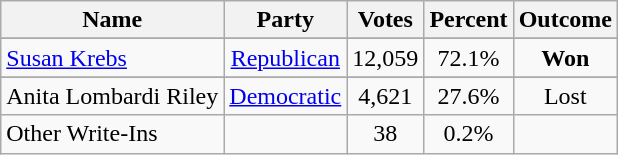<table class=wikitable style="text-align:center">
<tr>
<th>Name</th>
<th>Party</th>
<th>Votes</th>
<th>Percent</th>
<th>Outcome</th>
</tr>
<tr>
</tr>
<tr>
<td align=left><a href='#'>Susan Krebs</a></td>
<td><a href='#'>Republican</a></td>
<td>12,059</td>
<td>72.1%</td>
<td><strong>Won</strong></td>
</tr>
<tr>
</tr>
<tr>
<td align=left>Anita Lombardi Riley</td>
<td><a href='#'>Democratic</a></td>
<td>4,621</td>
<td>27.6%</td>
<td>Lost</td>
</tr>
<tr>
<td align=left>Other Write-Ins</td>
<td></td>
<td>38</td>
<td>0.2%</td>
<td></td>
</tr>
</table>
